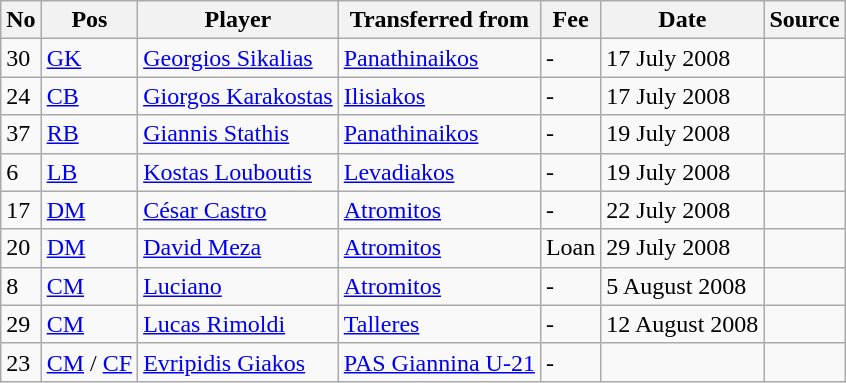<table class="wikitable">
<tr>
<th>No</th>
<th>Pos</th>
<th>Player</th>
<th>Transferred from</th>
<th>Fee</th>
<th>Date</th>
<th>Source</th>
</tr>
<tr>
<td>30</td>
<td><a href='#'>GK</a></td>
<td><a href='#'>Georgios Sikalias</a></td>
<td><a href='#'>Panathinaikos</a></td>
<td>-</td>
<td>17 July 2008</td>
<td></td>
</tr>
<tr>
<td>24</td>
<td><a href='#'>CB</a></td>
<td><a href='#'>Giorgos Karakostas</a></td>
<td><a href='#'>Ilisiakos</a></td>
<td>-</td>
<td>17 July 2008</td>
<td></td>
</tr>
<tr>
<td>37</td>
<td><a href='#'>RB</a></td>
<td><a href='#'>Giannis Stathis</a></td>
<td><a href='#'>Panathinaikos</a></td>
<td>-</td>
<td>19 July 2008</td>
<td></td>
</tr>
<tr>
<td>6</td>
<td><a href='#'>LB</a></td>
<td><a href='#'>Kostas Louboutis</a></td>
<td><a href='#'>Levadiakos</a></td>
<td>-</td>
<td>19 July 2008</td>
<td></td>
</tr>
<tr>
<td>17</td>
<td><a href='#'>DM</a></td>
<td><a href='#'>César Castro</a></td>
<td><a href='#'>Atromitos</a></td>
<td>-</td>
<td>22 July 2008</td>
<td></td>
</tr>
<tr>
<td>20</td>
<td><a href='#'>DM</a></td>
<td><a href='#'>David Meza</a></td>
<td><a href='#'>Atromitos</a></td>
<td>Loan</td>
<td>29 July 2008</td>
<td></td>
</tr>
<tr>
<td>8</td>
<td><a href='#'>CM</a></td>
<td><a href='#'>Luciano</a></td>
<td><a href='#'>Atromitos</a></td>
<td>-</td>
<td>5 August 2008</td>
<td></td>
</tr>
<tr>
<td>29</td>
<td><a href='#'>CM</a></td>
<td><a href='#'>Lucas Rimoldi</a></td>
<td><a href='#'>Talleres</a></td>
<td>-</td>
<td>12 August 2008</td>
<td></td>
</tr>
<tr>
<td>23</td>
<td><a href='#'>CM</a> / <a href='#'>CF</a></td>
<td><a href='#'>Evripidis Giakos</a></td>
<td><a href='#'>PAS Giannina U-21</a></td>
<td>-</td>
<td></td>
<td></td>
</tr>
</table>
